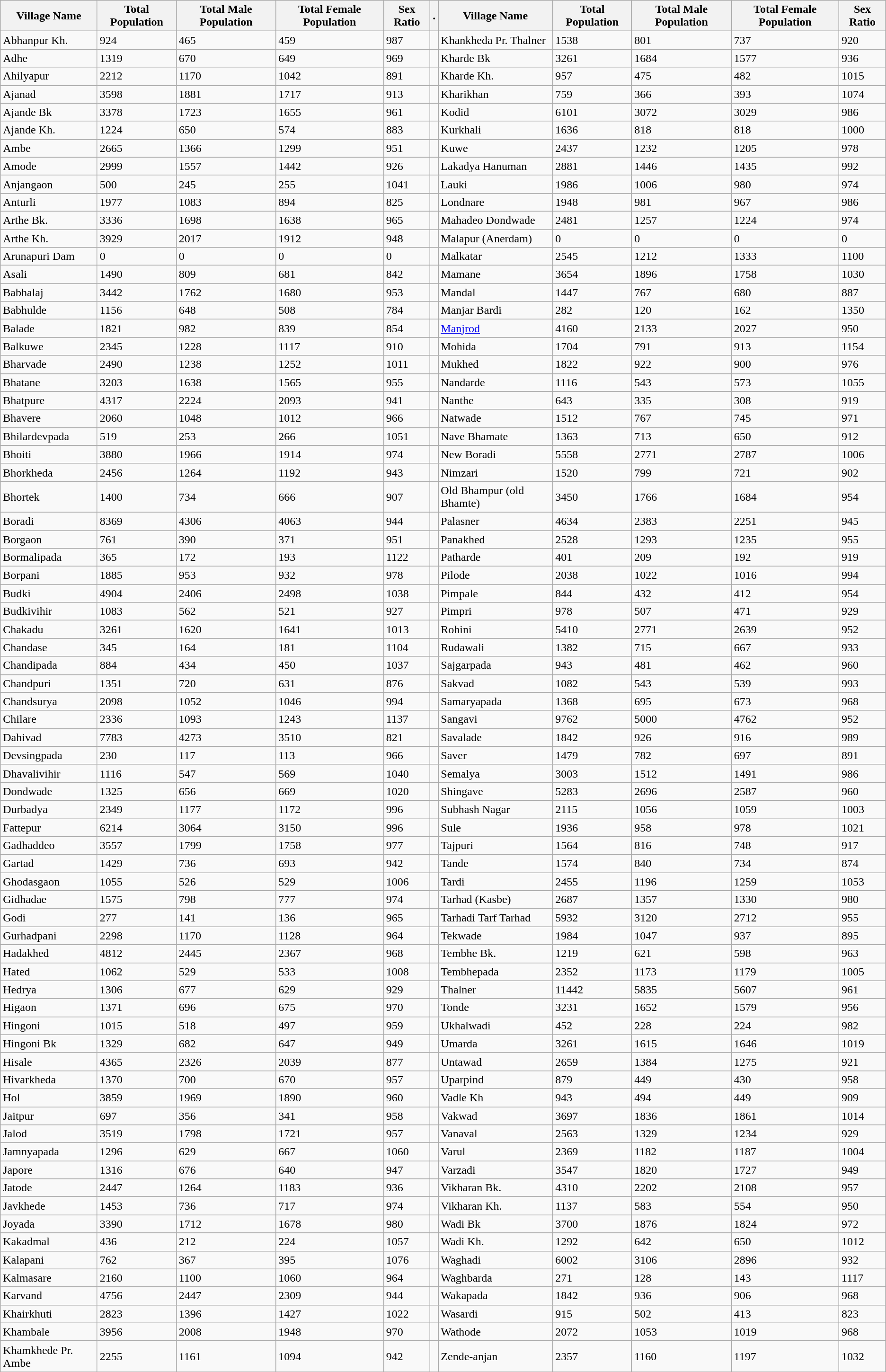<table class="wikitable" border="1">
<tr>
<th>Village Name</th>
<th>Total Population</th>
<th>Total Male Population</th>
<th>Total Female Population</th>
<th>Sex Ratio</th>
<th>.</th>
<th>Village Name</th>
<th>Total Population</th>
<th>Total Male Population</th>
<th>Total Female Population</th>
<th>Sex Ratio</th>
</tr>
<tr>
<td>Abhanpur Kh.</td>
<td>924</td>
<td>465</td>
<td>459</td>
<td>987</td>
<td></td>
<td>Khankheda Pr. Thalner</td>
<td>1538</td>
<td>801</td>
<td>737</td>
<td>920</td>
</tr>
<tr>
<td>Adhe</td>
<td>1319</td>
<td>670</td>
<td>649</td>
<td>969</td>
<td></td>
<td>Kharde Bk</td>
<td>3261</td>
<td>1684</td>
<td>1577</td>
<td>936</td>
</tr>
<tr>
<td>Ahilyapur</td>
<td>2212</td>
<td>1170</td>
<td>1042</td>
<td>891</td>
<td></td>
<td>Kharde Kh.</td>
<td>957</td>
<td>475</td>
<td>482</td>
<td>1015</td>
</tr>
<tr>
<td>Ajanad</td>
<td>3598</td>
<td>1881</td>
<td>1717</td>
<td>913</td>
<td></td>
<td>Kharikhan</td>
<td>759</td>
<td>366</td>
<td>393</td>
<td>1074</td>
</tr>
<tr>
<td>Ajande Bk</td>
<td>3378</td>
<td>1723</td>
<td>1655</td>
<td>961</td>
<td></td>
<td>Kodid</td>
<td>6101</td>
<td>3072</td>
<td>3029</td>
<td>986</td>
</tr>
<tr>
<td>Ajande Kh.</td>
<td>1224</td>
<td>650</td>
<td>574</td>
<td>883</td>
<td></td>
<td>Kurkhali</td>
<td>1636</td>
<td>818</td>
<td>818</td>
<td>1000</td>
</tr>
<tr>
<td>Ambe</td>
<td>2665</td>
<td>1366</td>
<td>1299</td>
<td>951</td>
<td></td>
<td>Kuwe</td>
<td>2437</td>
<td>1232</td>
<td>1205</td>
<td>978</td>
</tr>
<tr>
<td>Amode</td>
<td>2999</td>
<td>1557</td>
<td>1442</td>
<td>926</td>
<td></td>
<td>Lakadya Hanuman</td>
<td>2881</td>
<td>1446</td>
<td>1435</td>
<td>992</td>
</tr>
<tr>
<td>Anjangaon</td>
<td>500</td>
<td>245</td>
<td>255</td>
<td>1041</td>
<td></td>
<td>Lauki</td>
<td>1986</td>
<td>1006</td>
<td>980</td>
<td>974</td>
</tr>
<tr>
<td>Anturli</td>
<td>1977</td>
<td>1083</td>
<td>894</td>
<td>825</td>
<td></td>
<td>Londnare</td>
<td>1948</td>
<td>981</td>
<td>967</td>
<td>986</td>
</tr>
<tr>
<td>Arthe Bk.</td>
<td>3336</td>
<td>1698</td>
<td>1638</td>
<td>965</td>
<td></td>
<td>Mahadeo Dondwade</td>
<td>2481</td>
<td>1257</td>
<td>1224</td>
<td>974</td>
</tr>
<tr>
<td>Arthe Kh.</td>
<td>3929</td>
<td>2017</td>
<td>1912</td>
<td>948</td>
<td></td>
<td>Malapur (Anerdam)</td>
<td>0</td>
<td>0</td>
<td>0</td>
<td>0</td>
</tr>
<tr>
<td>Arunapuri Dam</td>
<td>0</td>
<td>0</td>
<td>0</td>
<td>0</td>
<td></td>
<td>Malkatar</td>
<td>2545</td>
<td>1212</td>
<td>1333</td>
<td>1100</td>
</tr>
<tr>
<td>Asali</td>
<td>1490</td>
<td>809</td>
<td>681</td>
<td>842</td>
<td></td>
<td>Mamane</td>
<td>3654</td>
<td>1896</td>
<td>1758</td>
<td>1030</td>
</tr>
<tr>
<td>Babhalaj</td>
<td>3442</td>
<td>1762</td>
<td>1680</td>
<td>953</td>
<td></td>
<td>Mandal</td>
<td>1447</td>
<td>767</td>
<td>680</td>
<td>887</td>
</tr>
<tr>
<td>Babhulde</td>
<td>1156</td>
<td>648</td>
<td>508</td>
<td>784</td>
<td></td>
<td>Manjar Bardi</td>
<td>282</td>
<td>120</td>
<td>162</td>
<td>1350</td>
</tr>
<tr>
<td>Balade</td>
<td>1821</td>
<td>982</td>
<td>839</td>
<td>854</td>
<td></td>
<td><a href='#'>Manjrod</a></td>
<td>4160</td>
<td>2133</td>
<td>2027</td>
<td>950</td>
</tr>
<tr>
<td>Balkuwe</td>
<td>2345</td>
<td>1228</td>
<td>1117</td>
<td>910</td>
<td></td>
<td>Mohida</td>
<td>1704</td>
<td>791</td>
<td>913</td>
<td>1154</td>
</tr>
<tr>
<td>Bharvade</td>
<td>2490</td>
<td>1238</td>
<td>1252</td>
<td>1011</td>
<td></td>
<td>Mukhed</td>
<td>1822</td>
<td>922</td>
<td>900</td>
<td>976</td>
</tr>
<tr>
<td>Bhatane</td>
<td>3203</td>
<td>1638</td>
<td>1565</td>
<td>955</td>
<td></td>
<td>Nandarde</td>
<td>1116</td>
<td>543</td>
<td>573</td>
<td>1055</td>
</tr>
<tr>
<td>Bhatpure</td>
<td>4317</td>
<td>2224</td>
<td>2093</td>
<td>941</td>
<td></td>
<td>Nanthe</td>
<td>643</td>
<td>335</td>
<td>308</td>
<td>919</td>
</tr>
<tr>
<td>Bhavere</td>
<td>2060</td>
<td>1048</td>
<td>1012</td>
<td>966</td>
<td></td>
<td>Natwade</td>
<td>1512</td>
<td>767</td>
<td>745</td>
<td>971</td>
</tr>
<tr>
<td>Bhilardevpada</td>
<td>519</td>
<td>253</td>
<td>266</td>
<td>1051</td>
<td></td>
<td>Nave Bhamate</td>
<td>1363</td>
<td>713</td>
<td>650</td>
<td>912</td>
</tr>
<tr>
<td>Bhoiti</td>
<td>3880</td>
<td>1966</td>
<td>1914</td>
<td>974</td>
<td></td>
<td>New Boradi</td>
<td>5558</td>
<td>2771</td>
<td>2787</td>
<td>1006</td>
</tr>
<tr>
<td>Bhorkheda</td>
<td>2456</td>
<td>1264</td>
<td>1192</td>
<td>943</td>
<td></td>
<td>Nimzari</td>
<td>1520</td>
<td>799</td>
<td>721</td>
<td>902</td>
</tr>
<tr>
<td>Bhortek</td>
<td>1400</td>
<td>734</td>
<td>666</td>
<td>907</td>
<td></td>
<td>Old Bhampur (old Bhamte)</td>
<td>3450</td>
<td>1766</td>
<td>1684</td>
<td>954</td>
</tr>
<tr>
<td>Boradi</td>
<td>8369</td>
<td>4306</td>
<td>4063</td>
<td>944</td>
<td></td>
<td>Palasner</td>
<td>4634</td>
<td>2383</td>
<td>2251</td>
<td>945</td>
</tr>
<tr>
<td>Borgaon</td>
<td>761</td>
<td>390</td>
<td>371</td>
<td>951</td>
<td></td>
<td>Panakhed</td>
<td>2528</td>
<td>1293</td>
<td>1235</td>
<td>955</td>
</tr>
<tr>
<td>Bormalipada</td>
<td>365</td>
<td>172</td>
<td>193</td>
<td>1122</td>
<td></td>
<td>Patharde</td>
<td>401</td>
<td>209</td>
<td>192</td>
<td>919</td>
</tr>
<tr>
<td>Borpani</td>
<td>1885</td>
<td>953</td>
<td>932</td>
<td>978</td>
<td></td>
<td>Pilode</td>
<td>2038</td>
<td>1022</td>
<td>1016</td>
<td>994</td>
</tr>
<tr>
<td>Budki</td>
<td>4904</td>
<td>2406</td>
<td>2498</td>
<td>1038</td>
<td></td>
<td>Pimpale</td>
<td>844</td>
<td>432</td>
<td>412</td>
<td>954</td>
</tr>
<tr>
<td>Budkivihir</td>
<td>1083</td>
<td>562</td>
<td>521</td>
<td>927</td>
<td></td>
<td>Pimpri</td>
<td>978</td>
<td>507</td>
<td>471</td>
<td>929</td>
</tr>
<tr>
<td>Chakadu</td>
<td>3261</td>
<td>1620</td>
<td>1641</td>
<td>1013</td>
<td></td>
<td>Rohini</td>
<td>5410</td>
<td>2771</td>
<td>2639</td>
<td>952</td>
</tr>
<tr>
<td>Chandase</td>
<td>345</td>
<td>164</td>
<td>181</td>
<td>1104</td>
<td></td>
<td>Rudawali</td>
<td>1382</td>
<td>715</td>
<td>667</td>
<td>933</td>
</tr>
<tr>
<td>Chandipada</td>
<td>884</td>
<td>434</td>
<td>450</td>
<td>1037</td>
<td></td>
<td>Sajgarpada</td>
<td>943</td>
<td>481</td>
<td>462</td>
<td>960</td>
</tr>
<tr>
<td>Chandpuri</td>
<td>1351</td>
<td>720</td>
<td>631</td>
<td>876</td>
<td></td>
<td>Sakvad</td>
<td>1082</td>
<td>543</td>
<td>539</td>
<td>993</td>
</tr>
<tr>
<td>Chandsurya</td>
<td>2098</td>
<td>1052</td>
<td>1046</td>
<td>994</td>
<td></td>
<td>Samaryapada</td>
<td>1368</td>
<td>695</td>
<td>673</td>
<td>968</td>
</tr>
<tr>
<td>Chilare</td>
<td>2336</td>
<td>1093</td>
<td>1243</td>
<td>1137</td>
<td></td>
<td>Sangavi</td>
<td>9762</td>
<td>5000</td>
<td>4762</td>
<td>952</td>
</tr>
<tr>
<td>Dahivad</td>
<td>7783</td>
<td>4273</td>
<td>3510</td>
<td>821</td>
<td></td>
<td>Savalade</td>
<td>1842</td>
<td>926</td>
<td>916</td>
<td>989</td>
</tr>
<tr>
<td>Devsingpada</td>
<td>230</td>
<td>117</td>
<td>113</td>
<td>966</td>
<td></td>
<td>Saver</td>
<td>1479</td>
<td>782</td>
<td>697</td>
<td>891</td>
</tr>
<tr>
<td>Dhavalivihir</td>
<td>1116</td>
<td>547</td>
<td>569</td>
<td>1040</td>
<td></td>
<td>Semalya</td>
<td>3003</td>
<td>1512</td>
<td>1491</td>
<td>986</td>
</tr>
<tr>
<td>Dondwade</td>
<td>1325</td>
<td>656</td>
<td>669</td>
<td>1020</td>
<td></td>
<td>Shingave</td>
<td>5283</td>
<td>2696</td>
<td>2587</td>
<td>960</td>
</tr>
<tr>
<td>Durbadya</td>
<td>2349</td>
<td>1177</td>
<td>1172</td>
<td>996</td>
<td></td>
<td>Subhash Nagar</td>
<td>2115</td>
<td>1056</td>
<td>1059</td>
<td>1003</td>
</tr>
<tr>
<td>Fattepur</td>
<td>6214</td>
<td>3064</td>
<td>3150</td>
<td>996</td>
<td></td>
<td>Sule</td>
<td>1936</td>
<td>958</td>
<td>978</td>
<td>1021</td>
</tr>
<tr>
<td>Gadhaddeo</td>
<td>3557</td>
<td>1799</td>
<td>1758</td>
<td>977</td>
<td></td>
<td>Tajpuri</td>
<td>1564</td>
<td>816</td>
<td>748</td>
<td>917</td>
</tr>
<tr>
<td>Gartad</td>
<td>1429</td>
<td>736</td>
<td>693</td>
<td>942</td>
<td></td>
<td>Tande</td>
<td>1574</td>
<td>840</td>
<td>734</td>
<td>874</td>
</tr>
<tr>
<td>Ghodasgaon</td>
<td>1055</td>
<td>526</td>
<td>529</td>
<td>1006</td>
<td></td>
<td>Tardi</td>
<td>2455</td>
<td>1196</td>
<td>1259</td>
<td>1053</td>
</tr>
<tr>
<td>Gidhadae</td>
<td>1575</td>
<td>798</td>
<td>777</td>
<td>974</td>
<td></td>
<td>Tarhad (Kasbe)</td>
<td>2687</td>
<td>1357</td>
<td>1330</td>
<td>980</td>
</tr>
<tr>
<td>Godi</td>
<td>277</td>
<td>141</td>
<td>136</td>
<td>965</td>
<td></td>
<td>Tarhadi Tarf Tarhad</td>
<td>5932</td>
<td>3120</td>
<td>2712</td>
<td>955</td>
</tr>
<tr>
<td>Gurhadpani</td>
<td>2298</td>
<td>1170</td>
<td>1128</td>
<td>964</td>
<td></td>
<td>Tekwade</td>
<td>1984</td>
<td>1047</td>
<td>937</td>
<td>895</td>
</tr>
<tr>
<td>Hadakhed</td>
<td>4812</td>
<td>2445</td>
<td>2367</td>
<td>968</td>
<td></td>
<td>Tembhe Bk.</td>
<td>1219</td>
<td>621</td>
<td>598</td>
<td>963</td>
</tr>
<tr>
<td>Hated</td>
<td>1062</td>
<td>529</td>
<td>533</td>
<td>1008</td>
<td></td>
<td>Tembhepada</td>
<td>2352</td>
<td>1173</td>
<td>1179</td>
<td>1005</td>
</tr>
<tr>
<td>Hedrya</td>
<td>1306</td>
<td>677</td>
<td>629</td>
<td>929</td>
<td></td>
<td>Thalner</td>
<td>11442</td>
<td>5835</td>
<td>5607</td>
<td>961</td>
</tr>
<tr>
<td>Higaon</td>
<td>1371</td>
<td>696</td>
<td>675</td>
<td>970</td>
<td></td>
<td>Tonde</td>
<td>3231</td>
<td>1652</td>
<td>1579</td>
<td>956</td>
</tr>
<tr>
<td>Hingoni</td>
<td>1015</td>
<td>518</td>
<td>497</td>
<td>959</td>
<td></td>
<td>Ukhalwadi</td>
<td>452</td>
<td>228</td>
<td>224</td>
<td>982</td>
</tr>
<tr>
<td>Hingoni Bk</td>
<td>1329</td>
<td>682</td>
<td>647</td>
<td>949</td>
<td></td>
<td>Umarda</td>
<td>3261</td>
<td>1615</td>
<td>1646</td>
<td>1019</td>
</tr>
<tr>
<td>Hisale</td>
<td>4365</td>
<td>2326</td>
<td>2039</td>
<td>877</td>
<td></td>
<td>Untawad</td>
<td>2659</td>
<td>1384</td>
<td>1275</td>
<td>921</td>
</tr>
<tr>
<td>Hivarkheda</td>
<td>1370</td>
<td>700</td>
<td>670</td>
<td>957</td>
<td></td>
<td>Uparpind</td>
<td>879</td>
<td>449</td>
<td>430</td>
<td>958</td>
</tr>
<tr>
<td>Hol</td>
<td>3859</td>
<td>1969</td>
<td>1890</td>
<td>960</td>
<td></td>
<td>Vadle Kh</td>
<td>943</td>
<td>494</td>
<td>449</td>
<td>909</td>
</tr>
<tr>
<td>Jaitpur</td>
<td>697</td>
<td>356</td>
<td>341</td>
<td>958</td>
<td></td>
<td>Vakwad</td>
<td>3697</td>
<td>1836</td>
<td>1861</td>
<td>1014</td>
</tr>
<tr>
<td>Jalod</td>
<td>3519</td>
<td>1798</td>
<td>1721</td>
<td>957</td>
<td></td>
<td>Vanaval</td>
<td>2563</td>
<td>1329</td>
<td>1234</td>
<td>929</td>
</tr>
<tr>
<td>Jamnyapada</td>
<td>1296</td>
<td>629</td>
<td>667</td>
<td>1060</td>
<td></td>
<td>Varul</td>
<td>2369</td>
<td>1182</td>
<td>1187</td>
<td>1004</td>
</tr>
<tr>
<td>Japore</td>
<td>1316</td>
<td>676</td>
<td>640</td>
<td>947</td>
<td></td>
<td>Varzadi</td>
<td>3547</td>
<td>1820</td>
<td>1727</td>
<td>949</td>
</tr>
<tr>
<td>Jatode</td>
<td>2447</td>
<td>1264</td>
<td>1183</td>
<td>936</td>
<td></td>
<td>Vikharan Bk.</td>
<td>4310</td>
<td>2202</td>
<td>2108</td>
<td>957</td>
</tr>
<tr>
<td>Javkhede</td>
<td>1453</td>
<td>736</td>
<td>717</td>
<td>974</td>
<td></td>
<td>Vikharan Kh.</td>
<td>1137</td>
<td>583</td>
<td>554</td>
<td>950</td>
</tr>
<tr>
<td>Joyada</td>
<td>3390</td>
<td>1712</td>
<td>1678</td>
<td>980</td>
<td></td>
<td>Wadi Bk</td>
<td>3700</td>
<td>1876</td>
<td>1824</td>
<td>972</td>
</tr>
<tr>
<td>Kakadmal</td>
<td>436</td>
<td>212</td>
<td>224</td>
<td>1057</td>
<td></td>
<td>Wadi Kh.</td>
<td>1292</td>
<td>642</td>
<td>650</td>
<td>1012</td>
</tr>
<tr>
<td>Kalapani</td>
<td>762</td>
<td>367</td>
<td>395</td>
<td>1076</td>
<td></td>
<td>Waghadi</td>
<td>6002</td>
<td>3106</td>
<td>2896</td>
<td>932</td>
</tr>
<tr>
<td>Kalmasare</td>
<td>2160</td>
<td>1100</td>
<td>1060</td>
<td>964</td>
<td></td>
<td>Waghbarda</td>
<td>271</td>
<td>128</td>
<td>143</td>
<td>1117</td>
</tr>
<tr>
<td>Karvand</td>
<td>4756</td>
<td>2447</td>
<td>2309</td>
<td>944</td>
<td></td>
<td>Wakapada</td>
<td>1842</td>
<td>936</td>
<td>906</td>
<td>968</td>
</tr>
<tr>
<td>Khairkhuti</td>
<td>2823</td>
<td>1396</td>
<td>1427</td>
<td>1022</td>
<td></td>
<td>Wasardi</td>
<td>915</td>
<td>502</td>
<td>413</td>
<td>823</td>
</tr>
<tr>
<td>Khambale</td>
<td>3956</td>
<td>2008</td>
<td>1948</td>
<td>970</td>
<td></td>
<td>Wathode</td>
<td>2072</td>
<td>1053</td>
<td>1019</td>
<td>968</td>
</tr>
<tr>
<td>Khamkhede Pr. Ambe</td>
<td>2255</td>
<td>1161</td>
<td>1094</td>
<td>942</td>
<td></td>
<td>Zende-anjan</td>
<td>2357</td>
<td>1160</td>
<td>1197</td>
<td>1032</td>
</tr>
</table>
